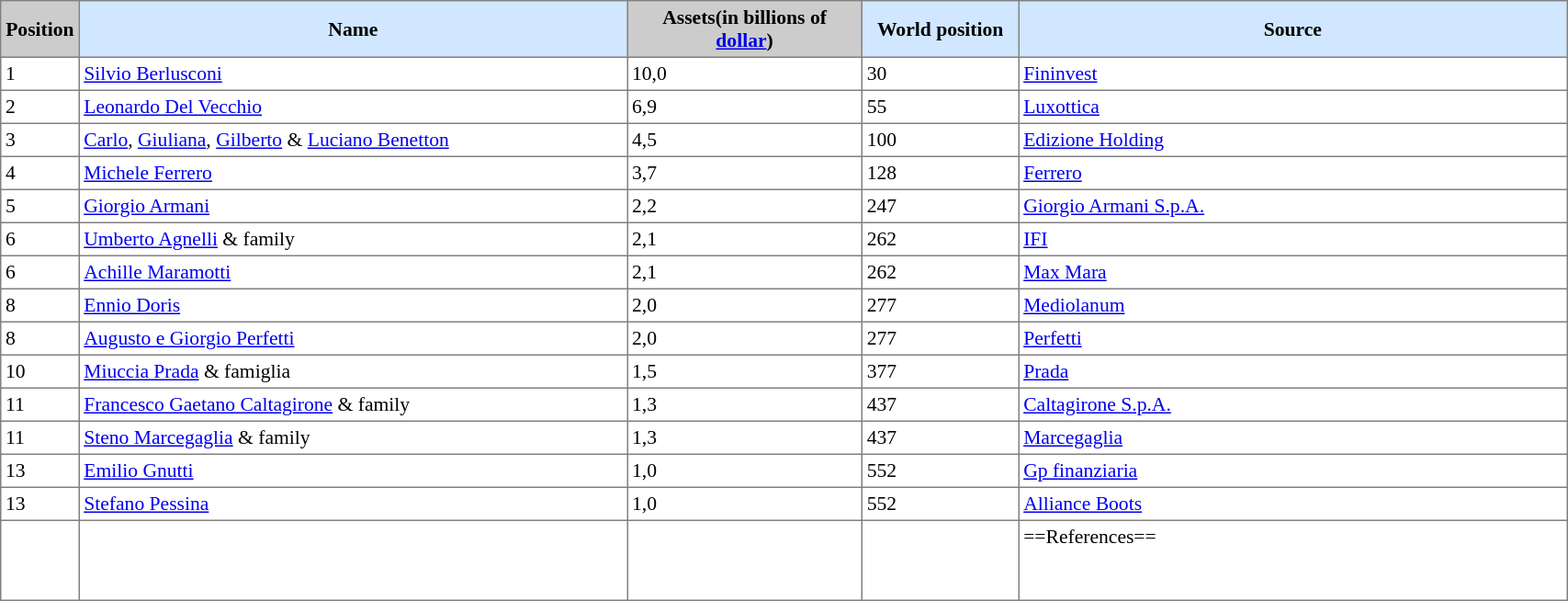<table border=1 style="border-collapse:collapse; font-size:90%;" cellpadding=3 cellspacing=0 width=90%>
<tr>
<td align="center" bgcolor="#CCCCCC" width="5%"><strong>Position</strong></td>
<td bgcolor="#D0E7FF" align="center" width="35%"><strong>Name</strong></td>
<td bgcolor="#cccccc" align="center" width="15%"><strong>Assets(in billions of <a href='#'>dollar</a>)</strong></td>
<td bgcolor="#D0E7FF" align="center" width="10%"><strong>World position</strong></td>
<td bgcolor="#D0E7FF" align="center" width="35%"><strong>Source</strong></td>
</tr>
<tr>
<td>1</td>
<td><a href='#'>Silvio Berlusconi</a></td>
<td>10,0</td>
<td>30</td>
<td><a href='#'>Fininvest</a></td>
</tr>
<tr>
<td>2</td>
<td><a href='#'>Leonardo Del Vecchio</a></td>
<td>6,9</td>
<td>55</td>
<td><a href='#'>Luxottica</a></td>
</tr>
<tr>
<td>3</td>
<td><a href='#'>Carlo</a>, <a href='#'>Giuliana</a>, <a href='#'>Gilberto</a> & <a href='#'>Luciano Benetton</a></td>
<td>4,5</td>
<td>100</td>
<td><a href='#'>Edizione Holding</a></td>
</tr>
<tr>
<td>4</td>
<td><a href='#'>Michele Ferrero</a></td>
<td>3,7</td>
<td>128</td>
<td><a href='#'>Ferrero</a></td>
</tr>
<tr>
<td>5</td>
<td><a href='#'>Giorgio Armani</a></td>
<td>2,2</td>
<td>247</td>
<td><a href='#'>Giorgio Armani S.p.A.</a></td>
</tr>
<tr>
<td>6</td>
<td><a href='#'>Umberto Agnelli</a> & family</td>
<td>2,1</td>
<td>262</td>
<td><a href='#'>IFI</a></td>
</tr>
<tr>
<td>6</td>
<td><a href='#'>Achille Maramotti</a></td>
<td>2,1</td>
<td>262</td>
<td><a href='#'>Max Mara</a></td>
</tr>
<tr>
<td>8</td>
<td><a href='#'>Ennio Doris</a></td>
<td>2,0</td>
<td>277</td>
<td><a href='#'>Mediolanum</a></td>
</tr>
<tr>
<td>8</td>
<td><a href='#'>Augusto e Giorgio Perfetti</a></td>
<td>2,0</td>
<td>277</td>
<td><a href='#'>Perfetti</a></td>
</tr>
<tr>
<td>10</td>
<td><a href='#'>Miuccia Prada</a> & famiglia</td>
<td>1,5</td>
<td>377</td>
<td><a href='#'>Prada</a></td>
</tr>
<tr>
<td>11</td>
<td><a href='#'>Francesco Gaetano Caltagirone</a> & family</td>
<td>1,3</td>
<td>437</td>
<td><a href='#'>Caltagirone S.p.A.</a></td>
</tr>
<tr>
<td>11</td>
<td><a href='#'>Steno Marcegaglia</a> & family</td>
<td>1,3</td>
<td>437</td>
<td><a href='#'>Marcegaglia</a></td>
</tr>
<tr>
<td>13</td>
<td><a href='#'>Emilio Gnutti</a></td>
<td>1,0</td>
<td>552</td>
<td><a href='#'>Gp finanziaria</a></td>
</tr>
<tr>
<td>13</td>
<td><a href='#'>Stefano Pessina</a></td>
<td>1,0</td>
<td>552</td>
<td><a href='#'>Alliance Boots</a></td>
</tr>
<tr>
<td></td>
<td></td>
<td></td>
<td></td>
<td>==References==<br><br><br>



</td>
</tr>
</table>
